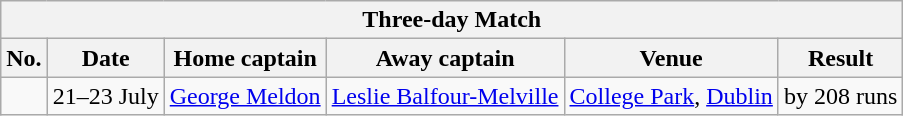<table class="wikitable">
<tr>
<th colspan="9">Three-day Match</th>
</tr>
<tr>
<th>No.</th>
<th>Date</th>
<th>Home captain</th>
<th>Away captain</th>
<th>Venue</th>
<th>Result</th>
</tr>
<tr>
<td></td>
<td>21–23 July</td>
<td><a href='#'>George Meldon</a></td>
<td><a href='#'>Leslie Balfour-Melville</a></td>
<td><a href='#'>College Park</a>, <a href='#'>Dublin</a></td>
<td> by 208 runs</td>
</tr>
</table>
